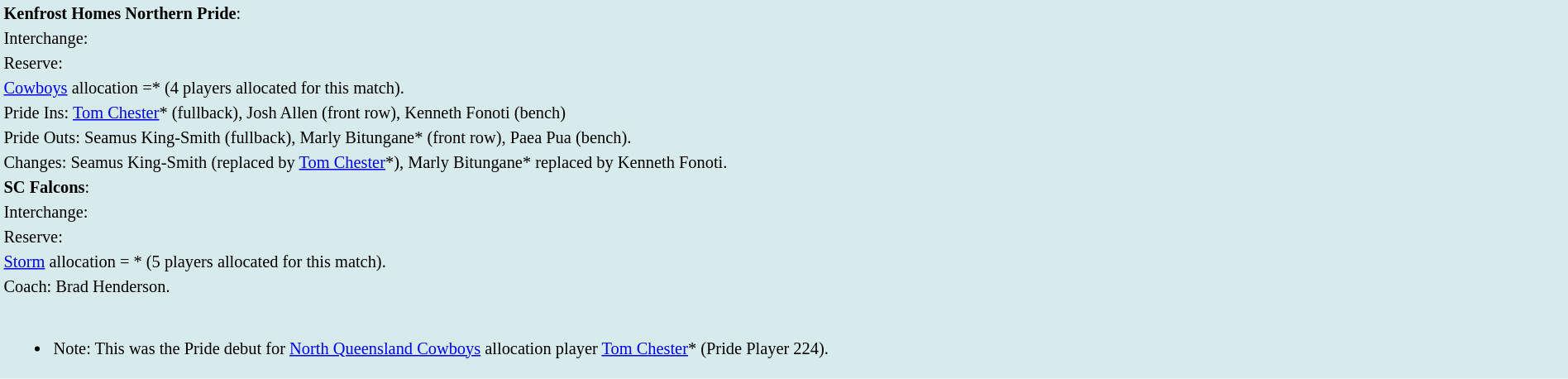<table style="background:#d7ebed; font-size:85%; width:100%;">
<tr>
<td><strong>Kenfrost Homes Northern Pride</strong>:             </td>
</tr>
<tr>
<td>Interchange:    </td>
</tr>
<tr>
<td>Reserve: </td>
</tr>
<tr>
<td><a href='#'>Cowboys</a> allocation =* (4 players allocated for this match).</td>
</tr>
<tr>
<td>Pride Ins: <a href='#'>Tom Chester</a>* (fullback), Josh Allen (front row), Kenneth Fonoti (bench)</td>
</tr>
<tr>
<td>Pride Outs: Seamus King-Smith (fullback), Marly Bitungane* (front row), Paea Pua (bench).</td>
</tr>
<tr>
<td>Changes: Seamus King-Smith (replaced by <a href='#'>Tom Chester</a>*), Marly Bitungane* replaced by Kenneth Fonoti.</td>
</tr>
<tr>
<td><strong>SC Falcons</strong>:             </td>
</tr>
<tr>
<td>Interchange:    </td>
</tr>
<tr>
<td>Reserve: </td>
</tr>
<tr>
<td><a href='#'>Storm</a> allocation = * (5 players allocated for this match).</td>
</tr>
<tr>
<td>Coach: Brad Henderson.</td>
</tr>
<tr>
<td><br><ul><li>Note: This was the Pride debut for <a href='#'>North Queensland Cowboys</a> allocation player <a href='#'>Tom Chester</a>* (Pride Player 224).</li></ul></td>
</tr>
</table>
